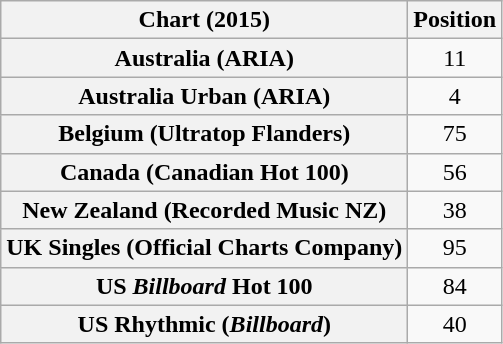<table class="wikitable sortable plainrowheaders" style="text-align:center">
<tr>
<th scope="col">Chart (2015)</th>
<th scope="col">Position</th>
</tr>
<tr>
<th scope="row">Australia (ARIA)</th>
<td>11</td>
</tr>
<tr>
<th scope="row">Australia Urban (ARIA)</th>
<td align="center">4</td>
</tr>
<tr>
<th scope="row">Belgium (Ultratop Flanders)</th>
<td>75</td>
</tr>
<tr>
<th scope="row">Canada (Canadian Hot 100)</th>
<td>56</td>
</tr>
<tr>
<th scope="row">New Zealand (Recorded Music NZ)</th>
<td>38</td>
</tr>
<tr>
<th scope="row">UK Singles (Official Charts Company)</th>
<td>95</td>
</tr>
<tr>
<th scope="row">US <em>Billboard</em> Hot 100</th>
<td>84</td>
</tr>
<tr>
<th scope="row">US Rhythmic (<em>Billboard</em>)</th>
<td>40</td>
</tr>
</table>
